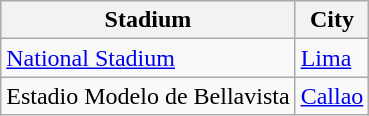<table class="wikitable sortable">
<tr>
<th>Stadium</th>
<th>City</th>
</tr>
<tr>
<td><a href='#'>National Stadium</a></td>
<td><a href='#'>Lima</a></td>
</tr>
<tr>
<td>Estadio Modelo de Bellavista</td>
<td><a href='#'>Callao</a></td>
</tr>
</table>
